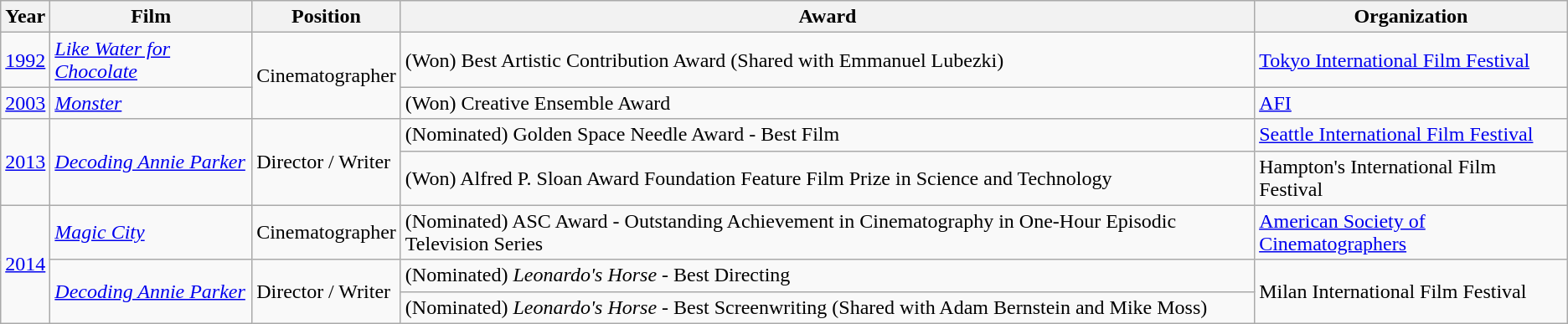<table class="wikitable">
<tr>
<th>Year</th>
<th>Film</th>
<th>Position</th>
<th>Award</th>
<th>Organization</th>
</tr>
<tr>
<td><a href='#'>1992</a></td>
<td><em><a href='#'>Like Water for Chocolate</a></em></td>
<td rowspan=2>Cinematographer</td>
<td>(Won) Best Artistic Contribution Award (Shared with Emmanuel Lubezki)</td>
<td><a href='#'>Tokyo International Film Festival</a></td>
</tr>
<tr>
<td><a href='#'>2003</a></td>
<td><em><a href='#'>Monster</a></em></td>
<td>(Won) Creative Ensemble Award</td>
<td><a href='#'>AFI</a></td>
</tr>
<tr>
<td rowspan=2><a href='#'>2013</a></td>
<td rowspan=2><em><a href='#'>Decoding Annie Parker</a></em></td>
<td rowspan=2>Director / Writer</td>
<td>(Nominated) Golden Space Needle Award - Best Film</td>
<td><a href='#'>Seattle International Film Festival</a></td>
</tr>
<tr>
<td>(Won) Alfred P. Sloan Award Foundation Feature Film Prize in Science and Technology</td>
<td>Hampton's International Film Festival</td>
</tr>
<tr>
<td rowspan=3><a href='#'>2014</a></td>
<td><a href='#'><em>Magic City</em></a></td>
<td>Cinematographer</td>
<td>(Nominated) ASC Award - Outstanding Achievement in Cinematography in One-Hour Episodic Television Series</td>
<td><a href='#'>American Society of Cinematographers</a></td>
</tr>
<tr>
<td rowspan=2><em><a href='#'>Decoding Annie Parker</a></em></td>
<td rowspan=2>Director / Writer</td>
<td>(Nominated) <em>Leonardo's Horse</em> - Best Directing</td>
<td rowspan=2>Milan International Film Festival</td>
</tr>
<tr>
<td>(Nominated) <em>Leonardo's Horse</em> - Best Screenwriting (Shared with Adam Bernstein and Mike Moss)</td>
</tr>
</table>
